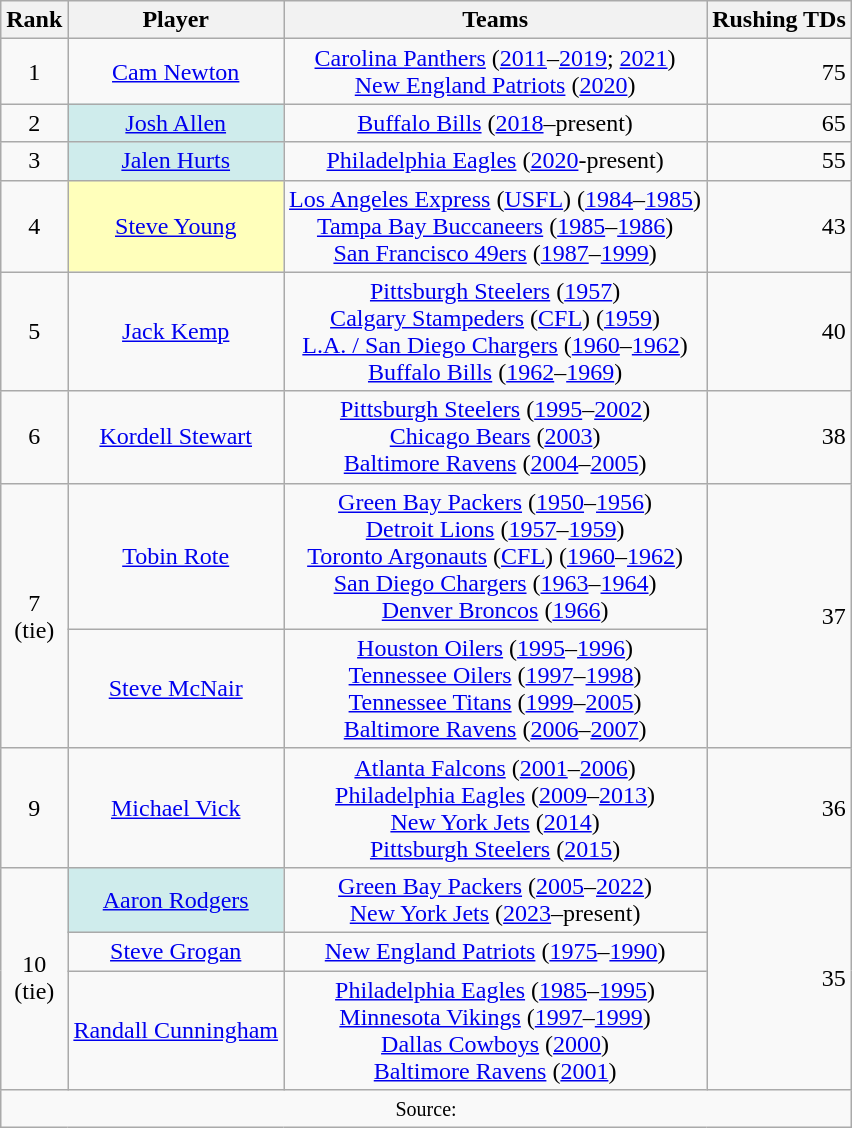<table class="wikitable" style="text-align:center;">
<tr style="white-space: nowrap;">
<th>Rank</th>
<th>Player</th>
<th>Teams</th>
<th>Rushing TDs</th>
</tr>
<tr>
<td>1</td>
<td><a href='#'>Cam Newton</a></td>
<td><a href='#'>Carolina Panthers</a> (<a href='#'>2011</a>–<a href='#'>2019</a>; <a href='#'>2021</a>)<br><a href='#'>New England Patriots</a> (<a href='#'>2020</a>)</td>
<td style="text-align:right;">75</td>
</tr>
<tr>
<td>2</td>
<td style="text-align:center; background:#cfecec;"><a href='#'>Josh Allen</a></td>
<td><a href='#'>Buffalo Bills</a> (<a href='#'>2018</a>–present)</td>
<td style="text-align:right;">65</td>
</tr>
<tr>
<td>3</td>
<td style="text-align:center; background:#cfecec;"><a href='#'>Jalen Hurts</a></td>
<td><a href='#'>Philadelphia Eagles</a> (<a href='#'>2020</a>-present)</td>
<td style="text-align:right;">55</td>
</tr>
<tr>
<td>4</td>
<td style="text-align:center; background:#ffb;"><a href='#'>Steve Young</a></td>
<td><a href='#'>Los Angeles Express</a> (<a href='#'>USFL</a>) (<a href='#'>1984</a>–<a href='#'>1985</a>)<br><a href='#'>Tampa Bay Buccaneers</a> (<a href='#'>1985</a>–<a href='#'>1986</a>)<br><a href='#'>San Francisco 49ers</a> (<a href='#'>1987</a>–<a href='#'>1999</a>)</td>
<td style="text-align:right;">43</td>
</tr>
<tr>
<td>5</td>
<td><a href='#'>Jack Kemp</a></td>
<td><a href='#'>Pittsburgh Steelers</a> (<a href='#'>1957</a>)<br><a href='#'>Calgary Stampeders</a> (<a href='#'>CFL</a>) (<a href='#'>1959</a>)<br><a href='#'>L.A. / San Diego Chargers</a> (<a href='#'>1960</a>–<a href='#'>1962</a>)<br><a href='#'>Buffalo Bills</a> (<a href='#'>1962</a>–<a href='#'>1969</a>)</td>
<td style="text-align:right;">40</td>
</tr>
<tr>
<td>6</td>
<td><a href='#'>Kordell Stewart</a></td>
<td><a href='#'>Pittsburgh Steelers</a> (<a href='#'>1995</a>–<a href='#'>2002</a>)<br><a href='#'>Chicago Bears</a> (<a href='#'>2003</a>)<br><a href='#'>Baltimore Ravens</a> (<a href='#'>2004</a>–<a href='#'>2005</a>)</td>
<td style=text-align:right;>38</td>
</tr>
<tr>
<td rowspan="2">7<br>(tie)</td>
<td><a href='#'>Tobin Rote</a></td>
<td><a href='#'>Green Bay Packers</a> (<a href='#'>1950</a>–<a href='#'>1956</a>)<br><a href='#'>Detroit Lions</a> (<a href='#'>1957</a>–<a href='#'>1959</a>)<br><a href='#'>Toronto Argonauts</a> (<a href='#'>CFL</a>) (<a href='#'>1960</a>–<a href='#'>1962</a>)<br><a href='#'>San Diego Chargers</a> (<a href='#'>1963</a>–<a href='#'>1964</a>)<br><a href='#'>Denver Broncos</a> (<a href='#'>1966</a>)</td>
<td rowspan="2" style="text-align:right;">37</td>
</tr>
<tr>
<td><a href='#'>Steve McNair</a></td>
<td><a href='#'>Houston Oilers</a> (<a href='#'>1995</a>–<a href='#'>1996</a>)<br><a href='#'>Tennessee Oilers</a> (<a href='#'>1997</a>–<a href='#'>1998</a>)<br><a href='#'>Tennessee Titans</a> (<a href='#'>1999</a>–<a href='#'>2005</a>)<br><a href='#'>Baltimore Ravens</a> (<a href='#'>2006</a>–<a href='#'>2007</a>)</td>
</tr>
<tr>
<td>9</td>
<td><a href='#'>Michael Vick</a></td>
<td><a href='#'>Atlanta Falcons</a> (<a href='#'>2001</a>–<a href='#'>2006</a>)<br><a href='#'>Philadelphia Eagles</a> (<a href='#'>2009</a>–<a href='#'>2013</a>)<br><a href='#'>New York Jets</a> (<a href='#'>2014</a>)<br><a href='#'>Pittsburgh Steelers</a> (<a href='#'>2015</a>)</td>
<td style="text-align:right;">36</td>
</tr>
<tr>
<td rowspan="3">10<br>(tie)</td>
<td style="text-align:center; background:#cfecec;"><a href='#'>Aaron Rodgers</a></td>
<td><a href='#'>Green Bay Packers</a> (<a href='#'>2005</a>–<a href='#'>2022</a>)<br><a href='#'>New York Jets</a> (<a href='#'>2023</a>–present)</td>
<td rowspan="3" style="text-align:right;">35</td>
</tr>
<tr>
<td><a href='#'>Steve Grogan</a></td>
<td><a href='#'>New England Patriots</a> (<a href='#'>1975</a>–<a href='#'>1990</a>)</td>
</tr>
<tr>
<td><a href='#'>Randall Cunningham</a></td>
<td><a href='#'>Philadelphia Eagles</a> (<a href='#'>1985</a>–<a href='#'>1995</a>)<br><a href='#'>Minnesota Vikings</a> (<a href='#'>1997</a>–<a href='#'>1999</a>)<br><a href='#'>Dallas Cowboys</a> (<a href='#'>2000</a>)<br><a href='#'>Baltimore Ravens</a> (<a href='#'>2001</a>)</td>
</tr>
<tr class="sortbottom">
<td colspan="4"><small>Source:</small></td>
</tr>
</table>
